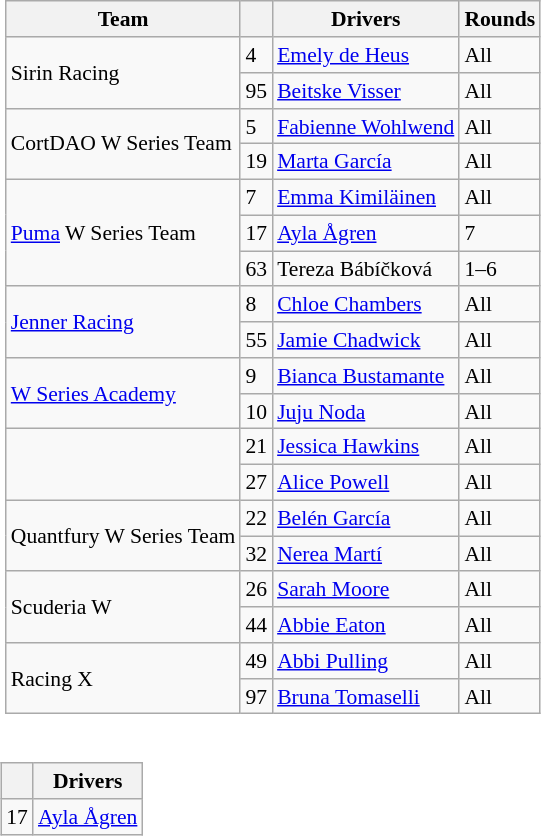<table>
<tr>
<td><br><table>
<tr>
<td><br><table class="wikitable" style="font-size: 90%">
<tr>
<th>Team</th>
<th></th>
<th>Drivers</th>
<th>Rounds</th>
</tr>
<tr>
<td rowspan=2>Sirin Racing</td>
<td>4</td>
<td> <a href='#'>Emely de Heus</a></td>
<td>All</td>
</tr>
<tr>
<td>95</td>
<td> <a href='#'>Beitske Visser</a></td>
<td>All</td>
</tr>
<tr>
<td rowspan=2>CortDAO W Series Team</td>
<td>5</td>
<td nowrap> <a href='#'>Fabienne Wohlwend</a></td>
<td>All</td>
</tr>
<tr>
<td>19</td>
<td> <a href='#'>Marta García</a></td>
<td>All</td>
</tr>
<tr>
<td rowspan=3><a href='#'>Puma</a> W Series Team</td>
<td>7</td>
<td> <a href='#'>Emma Kimiläinen</a></td>
<td>All</td>
</tr>
<tr>
<td>17</td>
<td> <a href='#'>Ayla Ågren</a></td>
<td>7</td>
</tr>
<tr>
<td>63</td>
<td> Tereza Bábíčková</td>
<td>1–6</td>
</tr>
<tr>
<td rowspan=2><a href='#'>Jenner Racing</a></td>
<td>8</td>
<td> <a href='#'>Chloe Chambers</a></td>
<td>All</td>
</tr>
<tr>
<td>55</td>
<td> <a href='#'>Jamie Chadwick</a></td>
<td>All</td>
</tr>
<tr>
<td rowspan=2><a href='#'>W Series Academy</a></td>
<td>9</td>
<td nowrap> <a href='#'>Bianca Bustamante</a></td>
<td>All</td>
</tr>
<tr>
<td>10</td>
<td> <a href='#'>Juju Noda</a></td>
<td>All</td>
</tr>
<tr>
<td rowspan=2></td>
<td>21</td>
<td> <a href='#'>Jessica Hawkins</a></td>
<td>All</td>
</tr>
<tr>
<td>27</td>
<td> <a href='#'>Alice Powell</a></td>
<td>All</td>
</tr>
<tr>
<td rowspan=2>Quantfury W Series Team</td>
<td>22</td>
<td> <a href='#'>Belén García</a></td>
<td>All</td>
</tr>
<tr>
<td>32</td>
<td> <a href='#'>Nerea Martí</a></td>
<td>All</td>
</tr>
<tr>
<td rowspan=2>Scuderia W</td>
<td>26</td>
<td> <a href='#'>Sarah Moore</a></td>
<td>All</td>
</tr>
<tr>
<td>44</td>
<td> <a href='#'>Abbie Eaton</a></td>
<td>All</td>
</tr>
<tr>
<td rowspan=2>Racing X</td>
<td>49</td>
<td> <a href='#'>Abbi Pulling</a></td>
<td>All</td>
</tr>
<tr>
<td>97</td>
<td> <a href='#'>Bruna Tomaselli</a></td>
<td>All</td>
</tr>
</table>
</td>
</tr>
</table>
<table class="wikitable" style="font-size: 90%">
<tr>
<th></th>
<th>Drivers</th>
</tr>
<tr>
<td>17</td>
<td> <a href='#'>Ayla Ågren</a></td>
</tr>
</table>
</td>
</tr>
</table>
